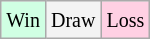<table class="wikitable">
<tr>
<td style="background-color: #d0ffe3;"><small>Win</small></td>
<td style="background-color: #f3f3f3;"><small>Draw</small></td>
<td style="background-color: #ffd0e3;"><small>Loss</small></td>
</tr>
</table>
